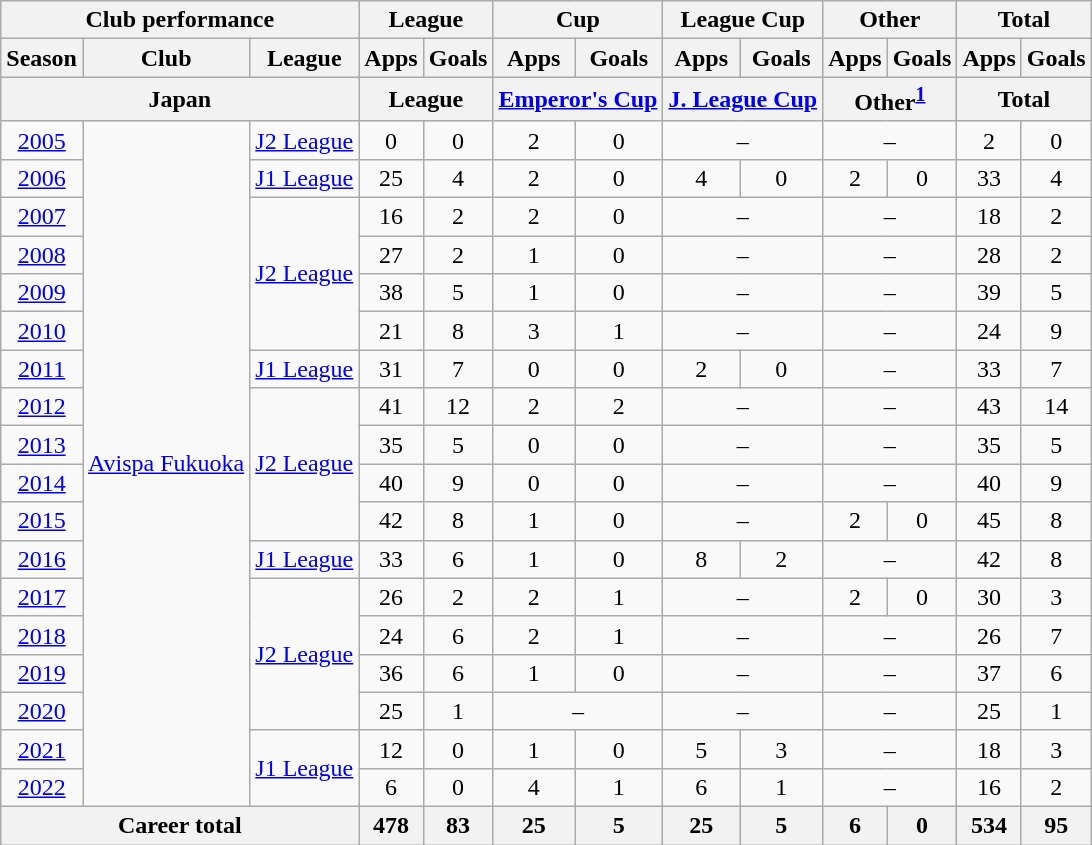<table class="wikitable" style="text-align:center">
<tr>
<th colspan=3>Club performance</th>
<th colspan=2>League</th>
<th colspan=2>Cup</th>
<th colspan=2>League Cup</th>
<th colspan=2>Other</th>
<th colspan=2>Total</th>
</tr>
<tr>
<th>Season</th>
<th>Club</th>
<th>League</th>
<th>Apps</th>
<th>Goals</th>
<th>Apps</th>
<th>Goals</th>
<th>Apps</th>
<th>Goals</th>
<th>Apps</th>
<th>Goals</th>
<th>Apps</th>
<th>Goals</th>
</tr>
<tr>
<th colspan=3>Japan</th>
<th colspan=2>League</th>
<th colspan=2><a href='#'>Emperor's Cup</a></th>
<th colspan=2><a href='#'>J. League Cup</a></th>
<th colspan="2">Other<sup><a href='#'>1</a></sup></th>
<th colspan=2>Total</th>
</tr>
<tr>
<td><a href='#'>2005</a></td>
<td rowspan="18"><a href='#'>Avispa Fukuoka</a></td>
<td><a href='#'>J2 League</a></td>
<td>0</td>
<td>0</td>
<td>2</td>
<td>0</td>
<td colspan="2">–</td>
<td colspan="2">–</td>
<td>2</td>
<td>0</td>
</tr>
<tr>
<td><a href='#'>2006</a></td>
<td><a href='#'>J1 League</a></td>
<td>25</td>
<td>4</td>
<td>2</td>
<td>0</td>
<td>4</td>
<td>0</td>
<td>2</td>
<td>0</td>
<td>33</td>
<td>4</td>
</tr>
<tr>
<td><a href='#'>2007</a></td>
<td rowspan="4"><a href='#'>J2 League</a></td>
<td>16</td>
<td>2</td>
<td>2</td>
<td>0</td>
<td colspan="2">–</td>
<td colspan="2">–</td>
<td>18</td>
<td>2</td>
</tr>
<tr>
<td><a href='#'>2008</a></td>
<td>27</td>
<td>2</td>
<td>1</td>
<td>0</td>
<td colspan="2">–</td>
<td colspan="2">–</td>
<td>28</td>
<td>2</td>
</tr>
<tr>
<td><a href='#'>2009</a></td>
<td>38</td>
<td>5</td>
<td>1</td>
<td>0</td>
<td colspan="2">–</td>
<td colspan="2">–</td>
<td>39</td>
<td>5</td>
</tr>
<tr>
<td><a href='#'>2010</a></td>
<td>21</td>
<td>8</td>
<td>3</td>
<td>1</td>
<td colspan="2">–</td>
<td colspan="2">–</td>
<td>24</td>
<td>9</td>
</tr>
<tr>
<td><a href='#'>2011</a></td>
<td><a href='#'>J1 League</a></td>
<td>31</td>
<td>7</td>
<td>0</td>
<td>0</td>
<td>2</td>
<td>0</td>
<td colspan="2">–</td>
<td>33</td>
<td>7</td>
</tr>
<tr>
<td><a href='#'>2012</a></td>
<td rowspan="4"><a href='#'>J2 League</a></td>
<td>41</td>
<td>12</td>
<td>2</td>
<td>2</td>
<td colspan="2">–</td>
<td colspan="2">–</td>
<td>43</td>
<td>14</td>
</tr>
<tr>
<td><a href='#'>2013</a></td>
<td>35</td>
<td>5</td>
<td>0</td>
<td>0</td>
<td colspan="2">–</td>
<td colspan="2">–</td>
<td>35</td>
<td>5</td>
</tr>
<tr>
<td><a href='#'>2014</a></td>
<td>40</td>
<td>9</td>
<td>0</td>
<td>0</td>
<td colspan="2">–</td>
<td colspan="2">–</td>
<td>40</td>
<td>9</td>
</tr>
<tr>
<td><a href='#'>2015</a></td>
<td>42</td>
<td>8</td>
<td>1</td>
<td>0</td>
<td colspan="2">–</td>
<td>2</td>
<td>0</td>
<td>45</td>
<td>8</td>
</tr>
<tr>
<td><a href='#'>2016</a></td>
<td><a href='#'>J1 League</a></td>
<td>33</td>
<td>6</td>
<td>1</td>
<td>0</td>
<td>8</td>
<td>2</td>
<td colspan="2">–</td>
<td>42</td>
<td>8</td>
</tr>
<tr>
<td><a href='#'>2017</a></td>
<td rowspan="4"><a href='#'>J2 League</a></td>
<td>26</td>
<td>2</td>
<td>2</td>
<td>1</td>
<td colspan="2">–</td>
<td>2</td>
<td>0</td>
<td>30</td>
<td>3</td>
</tr>
<tr>
<td><a href='#'>2018</a></td>
<td>24</td>
<td>6</td>
<td>2</td>
<td>1</td>
<td colspan="2">–</td>
<td colspan="2">–</td>
<td>26</td>
<td>7</td>
</tr>
<tr>
<td><a href='#'>2019</a></td>
<td>36</td>
<td>6</td>
<td>1</td>
<td>0</td>
<td colspan="2">–</td>
<td colspan="2">–</td>
<td>37</td>
<td>6</td>
</tr>
<tr>
<td><a href='#'>2020</a></td>
<td>25</td>
<td>1</td>
<td colspan="2">–</td>
<td colspan="2">–</td>
<td colspan="2">–</td>
<td>25</td>
<td>1</td>
</tr>
<tr>
<td><a href='#'>2021</a></td>
<td rowspan="2"><a href='#'>J1 League</a></td>
<td>12</td>
<td>0</td>
<td>1</td>
<td>0</td>
<td>5</td>
<td>3</td>
<td colspan="2">–</td>
<td>18</td>
<td>3</td>
</tr>
<tr>
<td><a href='#'>2022</a></td>
<td>6</td>
<td>0</td>
<td>4</td>
<td>1</td>
<td>6</td>
<td>1</td>
<td colspan="2">–</td>
<td>16</td>
<td>2</td>
</tr>
<tr>
<th colspan="3">Career total</th>
<th>478</th>
<th>83</th>
<th>25</th>
<th>5</th>
<th>25</th>
<th>5</th>
<th>6</th>
<th>0</th>
<th>534</th>
<th>95</th>
</tr>
</table>
